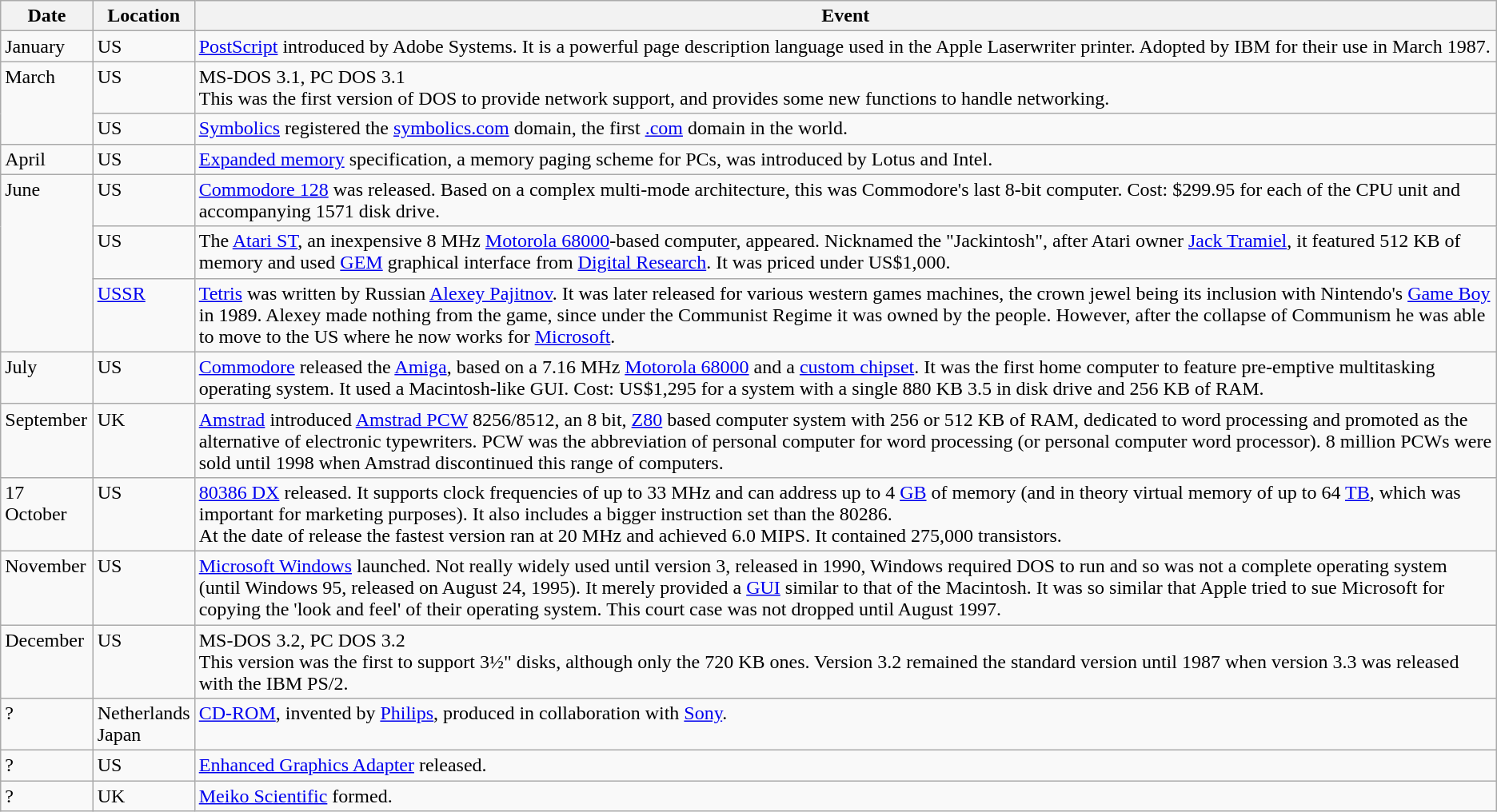<table class="wikitable sortable">
<tr>
<th>Date</th>
<th>Location</th>
<th class="unsortable">Event</th>
</tr>
<tr valign="top">
<td>January</td>
<td>US</td>
<td><a href='#'>PostScript</a> introduced by Adobe Systems. It is a powerful page description language used in the Apple Laserwriter printer. Adopted by IBM for their use in March 1987.</td>
</tr>
<tr valign="top">
<td rowspan="2">March</td>
<td>US</td>
<td>MS-DOS 3.1, PC DOS 3.1<br>This was the first version of DOS to provide network support, and provides some new functions to handle networking.</td>
</tr>
<tr valign="top">
<td>US</td>
<td><a href='#'>Symbolics</a> registered the <a href='#'>symbolics.com</a> domain, the first <a href='#'>.com</a> domain in the world.</td>
</tr>
<tr valign="top">
<td>April</td>
<td>US</td>
<td><a href='#'>Expanded memory</a> specification, a memory paging scheme for PCs, was introduced by Lotus and Intel.</td>
</tr>
<tr valign="top">
<td rowspan="3">June</td>
<td>US</td>
<td><a href='#'>Commodore 128</a> was released. Based on a complex multi-mode architecture, this was Commodore's last 8-bit computer. Cost: $299.95 for each of the CPU unit and accompanying 1571 disk drive.</td>
</tr>
<tr valign="top">
<td>US</td>
<td>The <a href='#'>Atari ST</a>, an inexpensive 8 MHz <a href='#'>Motorola 68000</a>-based computer, appeared. Nicknamed the "Jackintosh", after Atari owner <a href='#'>Jack Tramiel</a>, it featured 512 KB of memory and used <a href='#'>GEM</a> graphical interface from <a href='#'>Digital Research</a>. It was priced under US$1,000.</td>
</tr>
<tr valign="top">
<td><a href='#'>USSR</a></td>
<td><a href='#'>Tetris</a> was written by Russian <a href='#'>Alexey Pajitnov</a>. It was later released for various western games machines, the crown jewel being its inclusion with Nintendo's <a href='#'>Game Boy</a> in 1989. Alexey made nothing from the game, since under the Communist Regime it was owned by the people. However, after the collapse of Communism he was able to move to the US where he now works for <a href='#'>Microsoft</a>.</td>
</tr>
<tr valign="top">
<td>July</td>
<td>US</td>
<td><a href='#'>Commodore</a> released the <a href='#'>Amiga</a>, based on a 7.16 MHz <a href='#'>Motorola 68000</a> and a <a href='#'>custom chipset</a>. It was the first home computer to feature pre-emptive multitasking operating system. It used a Macintosh-like GUI. Cost: US$1,295 for a system with a single 880 KB 3.5 in disk drive and 256 KB of RAM.</td>
</tr>
<tr valign="top">
<td>September</td>
<td>UK</td>
<td><a href='#'>Amstrad</a> introduced <a href='#'>Amstrad PCW</a> 8256/8512, an 8 bit, <a href='#'>Z80</a> based computer system with 256 or 512 KB of RAM, dedicated to word processing and promoted as the alternative of electronic typewriters. PCW was the abbreviation of personal computer for word processing (or personal computer word processor). 8 million PCWs were sold until 1998 when Amstrad discontinued this range of computers.</td>
</tr>
<tr valign="top">
<td>17 October</td>
<td>US</td>
<td><a href='#'>80386 DX</a> released. It supports clock frequencies of up to 33 MHz and can address up to 4 <a href='#'>GB</a> of memory (and in theory virtual memory of up to 64 <a href='#'>TB</a>, which was important for marketing purposes). It also includes a bigger instruction set than the 80286.<br>At the date of release the fastest version ran at 20 MHz and achieved 6.0 MIPS. It contained 275,000 transistors.</td>
</tr>
<tr valign="top">
<td>November</td>
<td>US</td>
<td><a href='#'>Microsoft Windows</a> launched. Not really widely used until version 3, released in 1990, Windows required DOS to run and so was not a complete operating system (until Windows 95, released on August 24, 1995). It merely provided a <a href='#'>GUI</a> similar to that of the Macintosh. It was so similar that Apple tried to sue Microsoft for copying the 'look and feel' of their operating system. This court case was not dropped until August 1997.</td>
</tr>
<tr valign="top">
<td>December</td>
<td>US</td>
<td>MS-DOS 3.2, PC DOS 3.2<br>This version was the first to support 3½" disks, although only the 720 KB ones. Version 3.2 remained the standard version until 1987 when version 3.3 was released with the IBM PS/2.</td>
</tr>
<tr valign="top">
<td>?</td>
<td>Netherlands<br>Japan</td>
<td><a href='#'>CD-ROM</a>, invented by <a href='#'>Philips</a>, produced in collaboration with <a href='#'>Sony</a>.</td>
</tr>
<tr valign="top">
<td>?</td>
<td>US</td>
<td><a href='#'>Enhanced Graphics Adapter</a> released.</td>
</tr>
<tr valign="top">
<td>?</td>
<td>UK</td>
<td><a href='#'>Meiko Scientific</a> formed.</td>
</tr>
</table>
